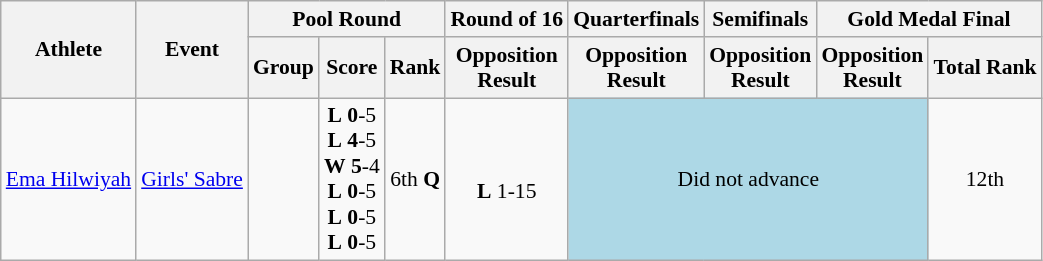<table class="wikitable" border="1" style="font-size:90%">
<tr>
<th rowspan=2>Athlete</th>
<th rowspan=2>Event</th>
<th colspan=3>Pool Round</th>
<th colspan=1>Round of 16</th>
<th colspan=1>Quarterfinals</th>
<th colspan=1>Semifinals</th>
<th colspan=2>Gold Medal Final</th>
</tr>
<tr>
<th>Group</th>
<th>Score</th>
<th>Rank</th>
<th>Opposition<br>Result</th>
<th>Opposition<br>Result</th>
<th>Opposition<br>Result</th>
<th>Opposition<br>Result</th>
<th>Total Rank</th>
</tr>
<tr>
<td><a href='#'>Ema Hilwiyah</a></td>
<td><a href='#'>Girls' Sabre</a></td>
<td><br><br><br><br><br></td>
<td align=center><strong>L</strong> <strong>0</strong>-5<br><strong>L</strong> <strong>4</strong>-5<br><strong>W</strong> <strong>5</strong>-4<br><strong>L</strong> <strong>0</strong>-5<br><strong>L</strong> <strong>0</strong>-5<br><strong>L</strong> <strong>0</strong>-5</td>
<td align=center>6th <strong>Q</strong></td>
<td align=center><br> <strong>L</strong> 1-15</td>
<td align=center colspan=3 bgcolor=lightblue>Did not advance</td>
<td align=center>12th</td>
</tr>
</table>
